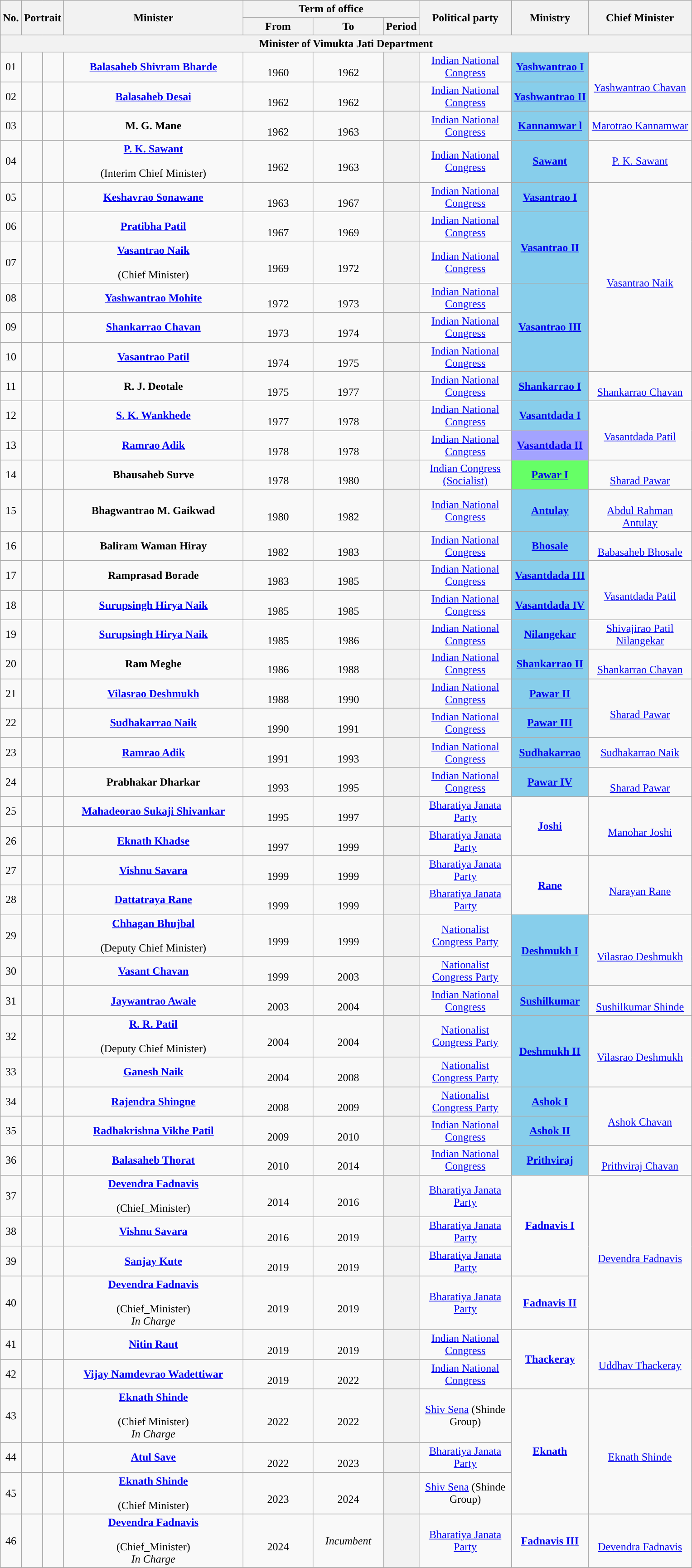<table class="wikitable" style="text-align:center">
<tr>
<th rowspan="2">No.</th>
<th rowspan="2" colspan="2">Portrait</th>
<th rowspan="2" style="width:16em">Minister<br></th>
<th colspan="3">Term of office</th>
<th rowspan="2" style="width:8em">Political party</th>
<th rowspan="2">Ministry</th>
<th rowspan="2" style="width:9em">Chief Minister</th>
</tr>
<tr>
<th style="width:6em">From</th>
<th style="width:6em">To</th>
<th>Period</th>
</tr>
<tr>
<th colspan="10">Minister of Vimukta Jati Department</th>
</tr>
<tr>
<td>01</td>
<td style="color:inherit;background:"></td>
<td></td>
<td><strong><a href='#'>Balasaheb Shivram Bharde</a></strong> <br> </td>
<td><br>1960</td>
<td><br>1962</td>
<th></th>
<td><a href='#'>Indian National Congress</a></td>
<td bgcolor="#87CEEB"><a href='#'><strong>Yashwantrao I</strong></a></td>
<td rowspan="2"> <br><a href='#'>Yashwantrao Chavan</a></td>
</tr>
<tr>
<td>02</td>
<td style="color:inherit;background:"></td>
<td></td>
<td><strong><a href='#'>Balasaheb Desai</a></strong>  <br> </td>
<td><br>1962</td>
<td><br>1962</td>
<th></th>
<td><a href='#'>Indian National Congress</a></td>
<td bgcolor="#87CEEB"><a href='#'><strong>Yashwantrao II</strong></a></td>
</tr>
<tr>
<td>03</td>
<td style="color:inherit;background:"></td>
<td></td>
<td><strong>M. G. Mane</strong> <br> </td>
<td><br>1962</td>
<td><br>1963</td>
<th></th>
<td><a href='#'>Indian National Congress</a></td>
<td bgcolor="#87CEEB"><a href='#'><strong>Kannamwar l</strong></a></td>
<td><a href='#'>Marotrao Kannamwar</a></td>
</tr>
<tr>
<td>04</td>
<td style="color:inherit;background:"></td>
<td></td>
<td><strong><a href='#'>P. K. Sawant</a></strong> <br>  <br>(Interim Chief Minister)</td>
<td><br>1962</td>
<td><br>1963</td>
<th></th>
<td><a href='#'>Indian National Congress</a></td>
<td bgcolor="#87CEEB"><a href='#'><strong>Sawant</strong></a></td>
<td><a href='#'>P. K. Sawant</a></td>
</tr>
<tr>
<td>05</td>
<td style="color:inherit;background:"></td>
<td></td>
<td><strong><a href='#'>Keshavrao Sonawane</a></strong> <br> </td>
<td><br>1963</td>
<td><br>1967</td>
<th></th>
<td><a href='#'>Indian National Congress</a></td>
<td bgcolor="#87CEEB"><a href='#'><strong>Vasantrao I</strong></a></td>
<td rowspan="6"><br><a href='#'>Vasantrao Naik</a></td>
</tr>
<tr>
<td>06</td>
<td style="color:inherit;background:"></td>
<td></td>
<td><strong><a href='#'>Pratibha Patil</a></strong> <br> </td>
<td><br>1967</td>
<td><br>1969</td>
<th></th>
<td><a href='#'>Indian National Congress</a></td>
<td rowspan="2" bgcolor="#87CEEB"><a href='#'><strong>Vasantrao II</strong></a></td>
</tr>
<tr>
<td>07</td>
<td style="color:inherit;background:"></td>
<td></td>
<td><strong><a href='#'>Vasantrao Naik</a></strong> <br> <br> (Chief Minister)</td>
<td><br>1969</td>
<td><br>1972</td>
<th></th>
<td><a href='#'>Indian National Congress</a></td>
</tr>
<tr>
<td>08</td>
<td style="color:inherit;background:"></td>
<td></td>
<td><strong><a href='#'>Yashwantrao Mohite</a></strong> <br> </td>
<td><br>1972</td>
<td><br>1973</td>
<th></th>
<td><a href='#'>Indian National Congress</a></td>
<td rowspan="3" bgcolor="#87CEEB"><a href='#'><strong>Vasantrao III</strong></a></td>
</tr>
<tr>
<td>09</td>
<td style="color:inherit;background:"></td>
<td></td>
<td><strong><a href='#'>Shankarrao Chavan</a></strong> <br> </td>
<td><br>1973</td>
<td><br>1974</td>
<th></th>
<td><a href='#'>Indian National Congress</a></td>
</tr>
<tr>
<td>10</td>
<td style="color:inherit;background:"></td>
<td></td>
<td><strong><a href='#'>Vasantrao Patil</a></strong> <br> </td>
<td><br>1974</td>
<td><br>1975</td>
<th></th>
<td><a href='#'>Indian National Congress</a></td>
</tr>
<tr>
<td>11</td>
<td style="color:inherit;background:"></td>
<td></td>
<td><strong>R. J. Deotale</strong> <br> </td>
<td><br>1975</td>
<td><br>1977</td>
<th></th>
<td><a href='#'>Indian National Congress</a></td>
<td rowspan="1" bgcolor="#87CEEB"><a href='#'><strong>Shankarrao I</strong></a></td>
<td rowspan="1"><br><a href='#'>Shankarrao Chavan</a></td>
</tr>
<tr>
<td>12</td>
<td style="color:inherit;background:"></td>
<td></td>
<td><strong><a href='#'>S. K. Wankhede</a></strong> <br> </td>
<td><br>1977</td>
<td><br>1978</td>
<th></th>
<td><a href='#'>Indian National Congress</a></td>
<td rowspan="1" bgcolor="#88CEEB"><a href='#'><strong>Vasantdada I</strong></a></td>
<td rowspan="2"><br><a href='#'>Vasantdada Patil</a></td>
</tr>
<tr>
<td>13</td>
<td style="color:inherit;background:"></td>
<td></td>
<td><strong><a href='#'>Ramrao Adik</a></strong> <br> </td>
<td><br>1978</td>
<td><br>1978</td>
<th></th>
<td><a href='#'>Indian National Congress</a></td>
<td rowspan="1" bgcolor="#A3A3FF"><a href='#'><strong>Vasantdada II</strong></a></td>
</tr>
<tr>
<td>14</td>
<td style="color:inherit;background:"></td>
<td></td>
<td><strong>Bhausaheb Surve</strong> <br> </td>
<td><br>1978</td>
<td><br>1980</td>
<th></th>
<td><a href='#'>Indian Congress (Socialist)</a></td>
<td rowspan="1" bgcolor="#66FF66"><a href='#'><strong>Pawar I</strong></a></td>
<td rowspan="1"><br><a href='#'>Sharad Pawar</a></td>
</tr>
<tr>
<td>15</td>
<td style="color:inherit;background:"></td>
<td></td>
<td><strong>Bhagwantrao M. Gaikwad</strong> <br> </td>
<td><br>1980</td>
<td><br>1982</td>
<th></th>
<td><a href='#'>Indian National Congress</a></td>
<td rowspan="1" bgcolor="#87CEEB"><a href='#'><strong>Antulay</strong></a></td>
<td rowspan="1"> <br><a href='#'>Abdul Rahman Antulay</a></td>
</tr>
<tr>
<td>16</td>
<td style="color:inherit;background:"></td>
<td></td>
<td><strong>Baliram Waman Hiray</strong>  <br> </td>
<td><br>1982</td>
<td><br>1983</td>
<th></th>
<td><a href='#'>Indian National Congress</a></td>
<td rowspan="1" bgcolor="#87CEEB"><a href='#'><strong>Bhosale</strong></a></td>
<td rowspan="1"> <br><a href='#'>Babasaheb Bhosale</a></td>
</tr>
<tr>
<td>17</td>
<td style="color:inherit;background:"></td>
<td></td>
<td><strong>Ramprasad Borade</strong> <br> </td>
<td><br>1983</td>
<td><br>1985</td>
<th></th>
<td><a href='#'>Indian National Congress</a></td>
<td rowspan="1" bgcolor="#87CEEB"><a href='#'><strong>Vasantdada III</strong></a></td>
<td rowspan="2"><br><a href='#'>Vasantdada Patil</a></td>
</tr>
<tr>
<td>18</td>
<td style="color:inherit;background:"></td>
<td></td>
<td><strong><a href='#'>Surupsingh Hirya Naik</a></strong>  <br> </td>
<td><br>1985</td>
<td><br>1985</td>
<th></th>
<td><a href='#'>Indian National Congress</a></td>
<td bgcolor="#87CEEB"><a href='#'><strong>Vasantdada IV</strong></a></td>
</tr>
<tr>
<td>19</td>
<td style="color:inherit;background:"></td>
<td></td>
<td><strong><a href='#'>Surupsingh Hirya Naik</a></strong>  <br> </td>
<td><br>1985</td>
<td><br>1986</td>
<th></th>
<td><a href='#'>Indian National Congress</a></td>
<td bgcolor="#87CEEB"><a href='#'><strong>Nilangekar</strong></a></td>
<td><a href='#'>Shivajirao Patil Nilangekar</a></td>
</tr>
<tr>
<td>20</td>
<td style="color:inherit;background:"></td>
<td></td>
<td><strong>Ram Meghe</strong> <br> </td>
<td><br>1986</td>
<td><br>1988</td>
<th></th>
<td><a href='#'>Indian National Congress</a></td>
<td rowspan="1"bgcolor="#87CEEB"><a href='#'><strong>Shankarrao II</strong></a></td>
<td rowspan="1"> <br><a href='#'>Shankarrao Chavan</a></td>
</tr>
<tr>
<td>21</td>
<td style="color:inherit;background:"></td>
<td></td>
<td><strong><a href='#'>Vilasrao Deshmukh</a></strong>  <br> </td>
<td><br>1988</td>
<td><br>1990</td>
<th></th>
<td><a href='#'>Indian National Congress</a></td>
<td rowspan="1" bgcolor="#87CEEB"><a href='#'><strong>Pawar II</strong></a></td>
<td rowspan="2"> <br><a href='#'>Sharad Pawar</a></td>
</tr>
<tr>
<td>22</td>
<td style="color:inherit;background:"></td>
<td></td>
<td><strong><a href='#'>Sudhakarrao Naik</a></strong> <br> </td>
<td><br>1990</td>
<td><br>1991</td>
<th></th>
<td><a href='#'>Indian National Congress</a></td>
<td rowspan="1" bgcolor="#87CEEB"><a href='#'><strong>Pawar III</strong></a></td>
</tr>
<tr>
<td>23</td>
<td style="color:inherit;background:"></td>
<td></td>
<td><strong><a href='#'>Ramrao Adik</a></strong> <br> </td>
<td><br>1991</td>
<td><br>1993</td>
<th></th>
<td><a href='#'>Indian National Congress</a></td>
<td rowspan="1" bgcolor="#87CEEB"><a href='#'><strong>Sudhakarrao</strong></a></td>
<td rowspan="1"><a href='#'>Sudhakarrao Naik</a></td>
</tr>
<tr>
<td>24</td>
<td style="color:inherit;background:"></td>
<td></td>
<td><strong>Prabhakar Dharkar</strong> <br> </td>
<td><br>1993</td>
<td><br>1995</td>
<th></th>
<td><a href='#'>Indian National Congress</a></td>
<td bgcolor="#87CEEB"><a href='#'><strong>Pawar IV</strong></a></td>
<td> <br><a href='#'>Sharad Pawar</a></td>
</tr>
<tr>
<td>25</td>
<td style="color:inherit;background:"></td>
<td></td>
<td><strong><a href='#'>Mahadeorao Sukaji Shivankar</a></strong> <br> </td>
<td><br>1995</td>
<td><br>1997</td>
<th></th>
<td><a href='#'>Bharatiya Janata Party</a></td>
<td rowspan="2"><a href='#'><strong>Joshi</strong></a></td>
<td rowspan="2"> <br><a href='#'>Manohar Joshi</a></td>
</tr>
<tr>
<td>26</td>
<td style="color:inherit;background:"></td>
<td></td>
<td><strong><a href='#'>Eknath Khadse</a></strong> <br> </td>
<td><br>1997</td>
<td><br>1999</td>
<th></th>
<td><a href='#'>Bharatiya Janata Party</a></td>
</tr>
<tr>
<td>27</td>
<td style="color:inherit;background:"></td>
<td></td>
<td><strong><a href='#'>Vishnu Savara</a></strong> <br> </td>
<td><br>1999</td>
<td><br>1999</td>
<th></th>
<td><a href='#'>Bharatiya Janata Party</a></td>
<td rowspan="2"><a href='#'><strong>Rane</strong></a></td>
<td rowspan="2"> <br><a href='#'>Narayan Rane</a></td>
</tr>
<tr>
<td>28</td>
<td style="color:inherit;background:"></td>
<td></td>
<td><strong><a href='#'>Dattatraya Rane</a></strong> <br> </td>
<td><br>1999</td>
<td><br>1999</td>
<th></th>
<td><a href='#'>Bharatiya Janata Party</a></td>
</tr>
<tr>
<td>29</td>
<td style="color:inherit;background:"></td>
<td></td>
<td><strong><a href='#'>Chhagan Bhujbal</a></strong> <br> <br> (Deputy Chief Minister)</td>
<td><br>1999</td>
<td><br>1999</td>
<th></th>
<td><a href='#'>Nationalist Congress Party</a></td>
<td rowspan="2" bgcolor="#87CEEB"><a href='#'><strong>Deshmukh I</strong></a></td>
<td rowspan="2"> <br><a href='#'>Vilasrao Deshmukh</a></td>
</tr>
<tr>
<td>30</td>
<td style="color:inherit;background:"></td>
<td></td>
<td><strong><a href='#'>Vasant Chavan</a></strong> <br> </td>
<td><br>1999</td>
<td><br>2003</td>
<th></th>
<td><a href='#'>Nationalist Congress Party</a></td>
</tr>
<tr>
<td>31</td>
<td style="color:inherit;background:"></td>
<td></td>
<td><strong><a href='#'>Jaywantrao Awale</a></strong> <br> </td>
<td><br>2003</td>
<td><br>2004</td>
<th></th>
<td><a href='#'>Indian National Congress</a></td>
<td rowspan="1" bgcolor="#87CEEB"><a href='#'><strong>Sushilkumar</strong></a></td>
<td rowspan="1"> <br><a href='#'>Sushilkumar Shinde</a></td>
</tr>
<tr>
<td>32</td>
<td style="color:inherit;background:"></td>
<td></td>
<td><strong><a href='#'>R. R. Patil</a></strong> <br> <br> (Deputy Chief Minister)</td>
<td><br>2004</td>
<td><br>2004</td>
<th></th>
<td><a href='#'>Nationalist Congress Party</a></td>
<td rowspan="2" bgcolor="#87CEEB"><a href='#'><strong>Deshmukh II</strong></a></td>
<td rowspan="2"> <br><a href='#'>Vilasrao Deshmukh</a></td>
</tr>
<tr>
<td>33</td>
<td style="color:inherit;background:"></td>
<td></td>
<td><strong><a href='#'>Ganesh Naik</a></strong> <br> </td>
<td><br>2004</td>
<td><br>2008</td>
<th></th>
<td><a href='#'>Nationalist Congress Party</a></td>
</tr>
<tr>
<td>34</td>
<td style="color:inherit;background:"></td>
<td></td>
<td><strong><a href='#'>Rajendra Shingne</a></strong> <br> </td>
<td><br>2008</td>
<td><br>2009</td>
<th></th>
<td><a href='#'>Nationalist Congress Party</a></td>
<td bgcolor="#87CEEB"><a href='#'><strong>Ashok I</strong></a></td>
<td rowspan="2"><br><a href='#'>Ashok Chavan</a></td>
</tr>
<tr>
<td>35</td>
<td style="color:inherit;background:"></td>
<td></td>
<td><strong><a href='#'>Radhakrishna Vikhe Patil</a></strong> <br> </td>
<td><br>2009</td>
<td><br>2010</td>
<th></th>
<td><a href='#'>Indian National Congress</a></td>
<td bgcolor="#87CEEB"><a href='#'><strong>Ashok II</strong></a></td>
</tr>
<tr>
<td>36</td>
<td style="color:inherit;background:"></td>
<td></td>
<td><strong><a href='#'>Balasaheb Thorat</a></strong> <br> </td>
<td><br>2010</td>
<td><br>2014</td>
<th></th>
<td><a href='#'>Indian National Congress</a></td>
<td rowspan="1" bgcolor="#87CEEB"><a href='#'><strong>Prithviraj</strong></a></td>
<td rowspan="1"><br><a href='#'>Prithviraj Chavan</a></td>
</tr>
<tr>
<td>37</td>
<td style="color:inherit;background:"></td>
<td></td>
<td><strong><a href='#'>Devendra Fadnavis</a></strong>  <br> <br>(Chief_Minister)</td>
<td><br>2014</td>
<td><br>2016</td>
<th></th>
<td rowspan="1"><a href='#'>Bharatiya Janata Party</a></td>
<td rowspan="3"><a href='#'><strong>Fadnavis I</strong></a></td>
<td rowspan="4"> <br><a href='#'>Devendra Fadnavis</a></td>
</tr>
<tr>
<td>38</td>
<td style="color:inherit;background:"></td>
<td></td>
<td><strong><a href='#'>Vishnu Savara</a></strong> <br> </td>
<td><br>2016</td>
<td><br>2019</td>
<th></th>
<td rowspan="1"><a href='#'>Bharatiya Janata Party</a></td>
</tr>
<tr>
<td>39</td>
<td style="color:inherit;background:"></td>
<td></td>
<td><strong><a href='#'>Sanjay Kute</a></strong> <br> </td>
<td><br>2019</td>
<td><br>2019</td>
<th></th>
<td><a href='#'>Bharatiya Janata Party</a></td>
</tr>
<tr>
<td>40</td>
<td style="color:inherit;background:"></td>
<td></td>
<td><strong><a href='#'>Devendra Fadnavis</a></strong>  <br> <br>(Chief_Minister) <br><em>In Charge</em></td>
<td><br>2019</td>
<td><br>2019</td>
<th></th>
<td><a href='#'>Bharatiya Janata Party</a></td>
<td rowspan="1"><a href='#'><strong>Fadnavis II</strong></a></td>
</tr>
<tr>
<td>41</td>
<td style="color:inherit;background:"></td>
<td></td>
<td><strong><a href='#'>Nitin Raut</a></strong> <br> </td>
<td><br>2019</td>
<td><br>2019</td>
<th></th>
<td><a href='#'>Indian National Congress</a></td>
<td rowspan="2"><a href='#'><strong>Thackeray</strong></a></td>
<td rowspan="2"> <br><a href='#'>Uddhav Thackeray</a></td>
</tr>
<tr>
<td>42</td>
<td style="color:inherit;background:"></td>
<td></td>
<td><strong><a href='#'>Vijay Namdevrao Wadettiwar</a></strong> <br> </td>
<td><br>2019</td>
<td><br>2022</td>
<th></th>
<td><a href='#'>Indian National Congress</a></td>
</tr>
<tr>
<td>43</td>
<td style="color:inherit;background:"></td>
<td></td>
<td><strong><a href='#'>Eknath Shinde</a></strong> <br>  <br>(Chief Minister)<br><em>In Charge</em></td>
<td><br>2022</td>
<td><br>2022</td>
<th></th>
<td><a href='#'>Shiv Sena</a> (Shinde Group)</td>
<td rowspan="3"><a href='#'><strong>Eknath</strong></a></td>
<td rowspan="3"> <br><a href='#'>Eknath Shinde</a></td>
</tr>
<tr>
<td>44</td>
<td style="color:inherit;background:"></td>
<td></td>
<td><strong><a href='#'>Atul Save</a></strong> <br> </td>
<td><br>2022</td>
<td><br>2023</td>
<th></th>
<td><a href='#'>Bharatiya Janata Party</a></td>
</tr>
<tr>
<td>45</td>
<td style="color:inherit;background:"></td>
<td></td>
<td><strong><a href='#'>Eknath Shinde</a></strong> <br>  <br>(Chief Minister)</td>
<td><br>2023</td>
<td><br>2024</td>
<th></th>
<td><a href='#'>Shiv Sena</a> (Shinde Group)</td>
</tr>
<tr>
<td>46</td>
<td style="color:inherit;background:"></td>
<td></td>
<td><strong><a href='#'>Devendra Fadnavis</a></strong>  <br> <br>(Chief_Minister) <br><em>In Charge</em></td>
<td><br>2024</td>
<td><em>Incumbent</em></td>
<th></th>
<td><a href='#'>Bharatiya Janata Party</a></td>
<td rowspan="1"><a href='#'><strong>Fadnavis III</strong></a></td>
<td rowspan="1"> <br><a href='#'>Devendra Fadnavis</a></td>
</tr>
<tr>
</tr>
</table>
